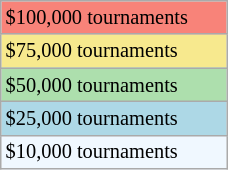<table class="wikitable" style="font-size:85%;" width=12%>
<tr bgcolor="#F88379">
<td>$100,000 tournaments</td>
</tr>
<tr bgcolor="#F7E98E">
<td>$75,000 tournaments</td>
</tr>
<tr bgcolor="#ADDFAD">
<td>$50,000 tournaments</td>
</tr>
<tr bgcolor="lightblue">
<td>$25,000 tournaments</td>
</tr>
<tr bgcolor="#f0f8ff">
<td>$10,000 tournaments</td>
</tr>
</table>
